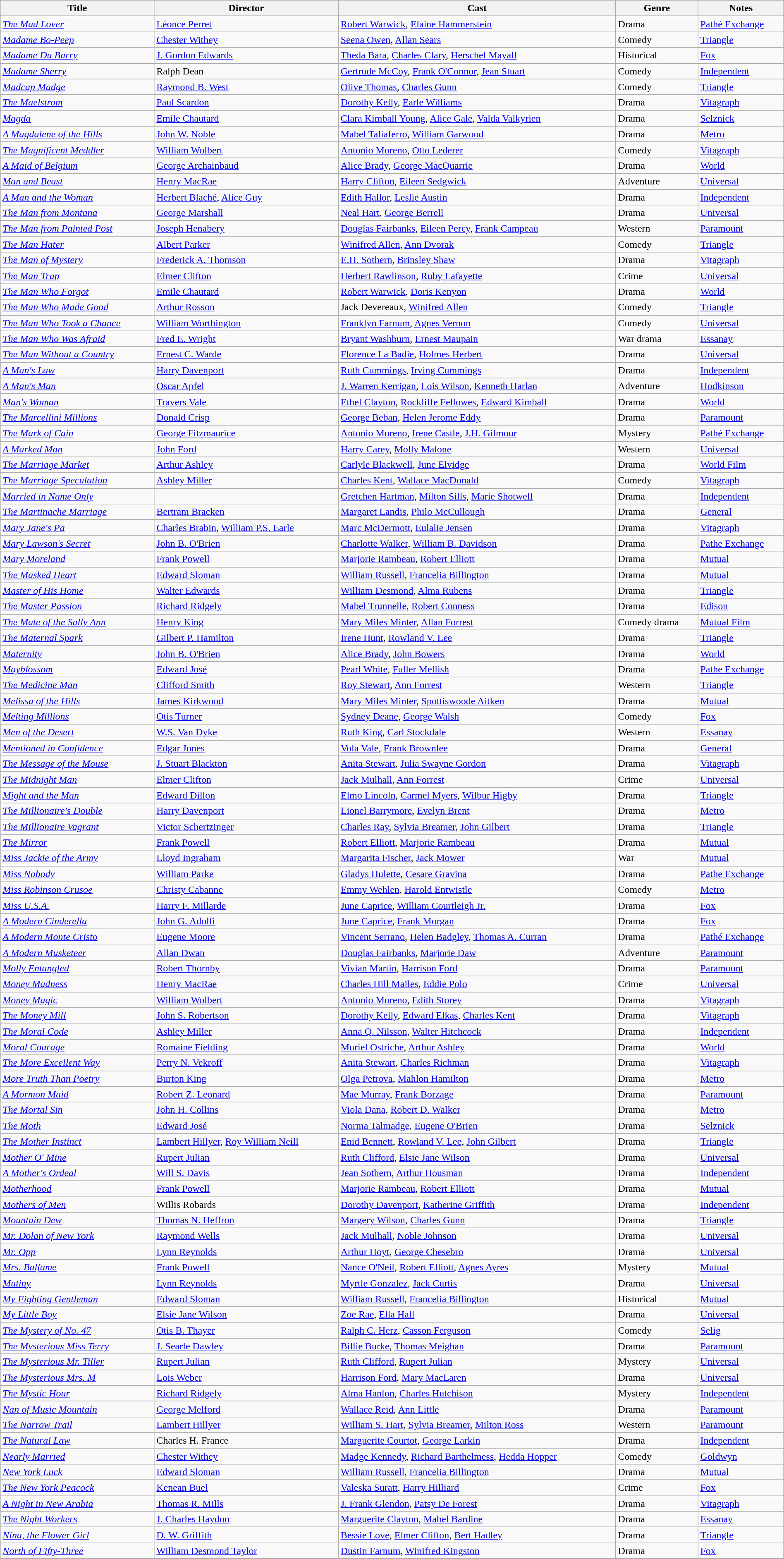<table class="wikitable" width= "100%">
<tr>
<th>Title</th>
<th>Director</th>
<th>Cast</th>
<th>Genre</th>
<th>Notes</th>
</tr>
<tr>
<td><em><a href='#'>The Mad Lover</a></em></td>
<td><a href='#'>Léonce Perret</a></td>
<td><a href='#'>Robert Warwick</a>, <a href='#'>Elaine Hammerstein</a></td>
<td>Drama</td>
<td><a href='#'>Pathé Exchange</a></td>
</tr>
<tr>
<td><em><a href='#'>Madame Bo-Peep</a></em></td>
<td><a href='#'>Chester Withey</a></td>
<td><a href='#'>Seena Owen</a>, <a href='#'>Allan Sears</a></td>
<td>Comedy</td>
<td><a href='#'>Triangle</a></td>
</tr>
<tr>
<td><em><a href='#'>Madame Du Barry</a></em></td>
<td><a href='#'>J. Gordon Edwards</a></td>
<td><a href='#'>Theda Bara</a>, <a href='#'>Charles Clary</a>, <a href='#'>Herschel Mayall</a></td>
<td>Historical</td>
<td><a href='#'>Fox</a></td>
</tr>
<tr>
<td><em><a href='#'>Madame Sherry</a></em></td>
<td>Ralph Dean</td>
<td><a href='#'>Gertrude McCoy</a>, <a href='#'>Frank O'Connor</a>, <a href='#'>Jean Stuart</a></td>
<td>Comedy</td>
<td><a href='#'>Independent</a></td>
</tr>
<tr>
<td><em><a href='#'>Madcap Madge</a></em></td>
<td><a href='#'>Raymond B. West</a></td>
<td><a href='#'>Olive Thomas</a>, <a href='#'>Charles Gunn</a></td>
<td>Comedy</td>
<td><a href='#'>Triangle</a></td>
</tr>
<tr>
<td><em><a href='#'>The Maelstrom</a></em></td>
<td><a href='#'>Paul Scardon</a></td>
<td><a href='#'>Dorothy Kelly</a>, <a href='#'>Earle Williams</a></td>
<td>Drama</td>
<td><a href='#'>Vitagraph</a></td>
</tr>
<tr>
<td><em><a href='#'>Magda</a></em></td>
<td><a href='#'>Emile Chautard</a></td>
<td><a href='#'>Clara Kimball Young</a>, <a href='#'>Alice Gale</a>, <a href='#'>Valda Valkyrien</a></td>
<td>Drama</td>
<td><a href='#'>Selznick</a></td>
</tr>
<tr>
<td><em><a href='#'>A Magdalene of the Hills</a></em></td>
<td><a href='#'>John W. Noble</a></td>
<td><a href='#'>Mabel Taliaferro</a>, <a href='#'>William Garwood</a></td>
<td>Drama</td>
<td><a href='#'>Metro</a></td>
</tr>
<tr>
<td><em><a href='#'>The Magnificent Meddler</a></em></td>
<td><a href='#'>William Wolbert</a></td>
<td><a href='#'>Antonio Moreno</a>, <a href='#'>Otto Lederer</a></td>
<td>Comedy</td>
<td><a href='#'>Vitagraph</a></td>
</tr>
<tr>
<td><em><a href='#'>A Maid of Belgium</a></em></td>
<td><a href='#'>George Archainbaud</a></td>
<td><a href='#'>Alice Brady</a>, <a href='#'>George MacQuarrie</a></td>
<td>Drama</td>
<td><a href='#'>World</a></td>
</tr>
<tr>
<td><em><a href='#'>Man and Beast</a></em></td>
<td><a href='#'>Henry MacRae</a></td>
<td><a href='#'>Harry Clifton</a>, <a href='#'>Eileen Sedgwick</a></td>
<td>Adventure</td>
<td><a href='#'>Universal</a></td>
</tr>
<tr>
<td><em><a href='#'>A Man and the Woman</a></em></td>
<td><a href='#'>Herbert Blaché</a>, <a href='#'>Alice Guy</a></td>
<td><a href='#'>Edith Hallor</a>, <a href='#'>Leslie Austin</a></td>
<td>Drama</td>
<td><a href='#'>Independent</a></td>
</tr>
<tr>
<td><em><a href='#'>The Man from Montana</a></em></td>
<td><a href='#'>George Marshall</a></td>
<td><a href='#'>Neal Hart</a>, <a href='#'>George Berrell</a></td>
<td>Drama</td>
<td><a href='#'>Universal</a></td>
</tr>
<tr>
<td><em><a href='#'>The Man from Painted Post</a></em></td>
<td><a href='#'>Joseph Henabery</a></td>
<td><a href='#'>Douglas Fairbanks</a>, <a href='#'>Eileen Percy</a>, <a href='#'>Frank Campeau</a></td>
<td>Western</td>
<td><a href='#'>Paramount</a></td>
</tr>
<tr>
<td><em><a href='#'>The Man Hater</a></em></td>
<td><a href='#'>Albert Parker</a></td>
<td><a href='#'>Winifred Allen</a>, <a href='#'>Ann Dvorak</a></td>
<td>Comedy</td>
<td><a href='#'>Triangle</a></td>
</tr>
<tr>
<td><em><a href='#'>The Man of Mystery</a></em></td>
<td><a href='#'>Frederick A. Thomson</a></td>
<td><a href='#'>E.H. Sothern</a>, <a href='#'>Brinsley Shaw</a></td>
<td>Drama</td>
<td><a href='#'>Vitagraph</a></td>
</tr>
<tr>
<td><em><a href='#'>The Man Trap</a></em></td>
<td><a href='#'>Elmer Clifton</a></td>
<td><a href='#'>Herbert Rawlinson</a>, <a href='#'>Ruby Lafayette</a></td>
<td>Crime</td>
<td><a href='#'>Universal</a></td>
</tr>
<tr>
<td><em><a href='#'>The Man Who Forgot</a></em></td>
<td><a href='#'>Emile Chautard</a></td>
<td><a href='#'>Robert Warwick</a>, <a href='#'>Doris Kenyon</a></td>
<td>Drama</td>
<td><a href='#'>World</a></td>
</tr>
<tr>
<td><em><a href='#'>The Man Who Made Good</a></em></td>
<td><a href='#'>Arthur Rosson</a></td>
<td>Jack Devereaux,  <a href='#'>Winifred Allen</a></td>
<td>Comedy</td>
<td><a href='#'>Triangle</a></td>
</tr>
<tr>
<td><em><a href='#'>The Man Who Took a Chance</a></em></td>
<td><a href='#'>William Worthington</a></td>
<td><a href='#'>Franklyn Farnum</a>, <a href='#'>Agnes Vernon</a></td>
<td>Comedy</td>
<td><a href='#'>Universal</a></td>
</tr>
<tr>
<td><em><a href='#'>The Man Who Was Afraid</a></em></td>
<td><a href='#'>Fred E. Wright</a></td>
<td><a href='#'>Bryant Washburn</a>, <a href='#'>Ernest Maupain</a></td>
<td>War drama</td>
<td><a href='#'>Essanay</a></td>
</tr>
<tr>
<td><em><a href='#'>The Man Without a Country</a></em></td>
<td><a href='#'>Ernest C. Warde</a></td>
<td><a href='#'>Florence La Badie</a>, <a href='#'>Holmes Herbert</a></td>
<td>Drama</td>
<td><a href='#'>Universal</a></td>
</tr>
<tr>
<td><em><a href='#'>A Man's Law</a></em></td>
<td><a href='#'>Harry Davenport</a></td>
<td><a href='#'>Ruth Cummings</a>, <a href='#'>Irving Cummings</a></td>
<td>Drama</td>
<td><a href='#'>Independent</a></td>
</tr>
<tr>
<td><em><a href='#'>A Man's Man</a></em></td>
<td><a href='#'>Oscar Apfel</a></td>
<td><a href='#'>J. Warren Kerrigan</a>, <a href='#'>Lois Wilson</a>, <a href='#'>Kenneth Harlan</a></td>
<td>Adventure</td>
<td><a href='#'>Hodkinson</a></td>
</tr>
<tr>
<td><em><a href='#'>Man's Woman</a></em></td>
<td><a href='#'>Travers Vale</a></td>
<td><a href='#'>Ethel Clayton</a>, <a href='#'>Rockliffe Fellowes</a>, <a href='#'>Edward Kimball</a></td>
<td>Drama</td>
<td><a href='#'>World</a></td>
</tr>
<tr>
<td><em><a href='#'>The Marcellini Millions</a></em></td>
<td><a href='#'>Donald Crisp</a></td>
<td><a href='#'>George Beban</a>, <a href='#'>Helen Jerome Eddy</a></td>
<td>Drama</td>
<td><a href='#'>Paramount</a></td>
</tr>
<tr>
<td><em><a href='#'>The Mark of Cain</a></em></td>
<td><a href='#'>George Fitzmaurice</a></td>
<td><a href='#'>Antonio Moreno</a>, <a href='#'>Irene Castle</a>, <a href='#'>J.H. Gilmour</a></td>
<td>Mystery</td>
<td><a href='#'>Pathé Exchange</a></td>
</tr>
<tr>
<td><em><a href='#'>A Marked Man</a></em></td>
<td><a href='#'>John Ford</a></td>
<td><a href='#'>Harry Carey</a>, <a href='#'>Molly Malone</a></td>
<td>Western</td>
<td><a href='#'>Universal</a></td>
</tr>
<tr>
<td><em><a href='#'>The Marriage Market</a></em></td>
<td><a href='#'>Arthur Ashley</a></td>
<td><a href='#'>Carlyle Blackwell</a>, <a href='#'>June Elvidge</a></td>
<td>Drama</td>
<td><a href='#'>World Film</a></td>
</tr>
<tr>
<td><em><a href='#'>The Marriage Speculation</a></em></td>
<td><a href='#'>Ashley Miller</a></td>
<td><a href='#'>Charles Kent</a>, <a href='#'>Wallace MacDonald</a></td>
<td>Comedy</td>
<td><a href='#'>Vitagraph</a></td>
</tr>
<tr>
<td><em><a href='#'>Married in Name Only</a></em></td>
<td></td>
<td><a href='#'>Gretchen Hartman</a>, <a href='#'>Milton Sills</a>, <a href='#'>Marie Shotwell</a></td>
<td>Drama</td>
<td><a href='#'>Independent</a></td>
</tr>
<tr>
<td><em><a href='#'>The Martinache Marriage</a></em></td>
<td><a href='#'>Bertram Bracken</a></td>
<td><a href='#'>Margaret Landis</a>, <a href='#'>Philo McCullough</a></td>
<td>Drama</td>
<td><a href='#'>General</a></td>
</tr>
<tr>
<td><em><a href='#'>Mary Jane's Pa</a></em></td>
<td><a href='#'>Charles Brabin</a>, <a href='#'>William P.S. Earle</a></td>
<td><a href='#'>Marc McDermott</a>, <a href='#'>Eulalie Jensen</a></td>
<td>Drama</td>
<td><a href='#'>Vitagraph</a></td>
</tr>
<tr>
<td><em><a href='#'>Mary Lawson's Secret</a></em></td>
<td><a href='#'>John B. O'Brien</a></td>
<td><a href='#'>Charlotte Walker</a>, <a href='#'>William B. Davidson</a></td>
<td>Drama</td>
<td><a href='#'>Pathe Exchange</a></td>
</tr>
<tr>
<td><em><a href='#'>Mary Moreland</a></em></td>
<td><a href='#'>Frank Powell</a></td>
<td><a href='#'>Marjorie Rambeau</a>, <a href='#'>Robert Elliott</a></td>
<td>Drama</td>
<td><a href='#'>Mutual</a></td>
</tr>
<tr>
<td><em><a href='#'>The Masked Heart</a></em></td>
<td><a href='#'>Edward Sloman</a></td>
<td><a href='#'>William Russell</a>, <a href='#'>Francelia Billington</a></td>
<td>Drama</td>
<td><a href='#'>Mutual</a></td>
</tr>
<tr>
<td><em><a href='#'>Master of His Home</a></em></td>
<td><a href='#'>Walter Edwards</a></td>
<td><a href='#'>William Desmond</a>, <a href='#'>Alma Rubens</a></td>
<td>Drama</td>
<td><a href='#'>Triangle</a></td>
</tr>
<tr>
<td><em><a href='#'>The Master Passion</a></em></td>
<td><a href='#'>Richard Ridgely</a></td>
<td><a href='#'>Mabel Trunnelle</a>, <a href='#'>Robert Conness</a></td>
<td>Drama</td>
<td><a href='#'>Edison</a></td>
</tr>
<tr>
<td><em><a href='#'>The Mate of the Sally Ann</a></em></td>
<td><a href='#'>Henry King</a></td>
<td><a href='#'>Mary Miles Minter</a>, <a href='#'>Allan Forrest</a></td>
<td>Comedy drama</td>
<td><a href='#'>Mutual Film</a></td>
</tr>
<tr>
<td><em><a href='#'>The Maternal Spark</a></em></td>
<td><a href='#'>Gilbert P. Hamilton</a></td>
<td><a href='#'>Irene Hunt</a>, <a href='#'>Rowland V. Lee</a></td>
<td>Drama</td>
<td><a href='#'>Triangle</a></td>
</tr>
<tr>
<td><em><a href='#'>Maternity</a></em></td>
<td><a href='#'>John B. O'Brien</a></td>
<td><a href='#'>Alice Brady</a>, <a href='#'>John Bowers</a></td>
<td>Drama</td>
<td><a href='#'>World</a></td>
</tr>
<tr>
<td><em><a href='#'>Mayblossom</a></em></td>
<td><a href='#'>Edward José</a></td>
<td><a href='#'>Pearl White</a>, <a href='#'>Fuller Mellish</a></td>
<td>Drama</td>
<td><a href='#'>Pathe Exchange</a></td>
</tr>
<tr>
<td><em><a href='#'>The Medicine Man</a></em></td>
<td><a href='#'>Clifford Smith</a></td>
<td><a href='#'>Roy Stewart</a>, <a href='#'>Ann Forrest</a></td>
<td>Western</td>
<td><a href='#'>Triangle</a></td>
</tr>
<tr>
<td><em><a href='#'>Melissa of the Hills</a></em></td>
<td><a href='#'>James Kirkwood</a></td>
<td><a href='#'>Mary Miles Minter</a>, <a href='#'>Spottiswoode Aitken</a></td>
<td>Drama</td>
<td><a href='#'>Mutual</a></td>
</tr>
<tr>
<td><em><a href='#'>Melting Millions</a></em></td>
<td><a href='#'>Otis Turner</a></td>
<td><a href='#'>Sydney Deane</a>, <a href='#'>George Walsh</a></td>
<td>Comedy</td>
<td><a href='#'>Fox</a></td>
</tr>
<tr>
<td><em><a href='#'>Men of the Desert</a></em></td>
<td><a href='#'>W.S. Van Dyke</a></td>
<td><a href='#'>Ruth King</a>, <a href='#'>Carl Stockdale</a></td>
<td>Western</td>
<td><a href='#'>Essanay</a></td>
</tr>
<tr>
<td><em><a href='#'>Mentioned in Confidence</a></em></td>
<td><a href='#'>Edgar Jones</a></td>
<td><a href='#'>Vola Vale</a>, <a href='#'>Frank Brownlee</a></td>
<td>Drama</td>
<td><a href='#'>General</a></td>
</tr>
<tr>
<td><em><a href='#'>The Message of the Mouse</a></em></td>
<td><a href='#'>J. Stuart Blackton</a></td>
<td><a href='#'>Anita Stewart</a>, <a href='#'>Julia Swayne Gordon</a></td>
<td>Drama</td>
<td><a href='#'>Vitagraph</a></td>
</tr>
<tr>
<td><em><a href='#'>The Midnight Man</a></em></td>
<td><a href='#'>Elmer Clifton</a></td>
<td><a href='#'>Jack Mulhall</a>, <a href='#'>Ann Forrest</a></td>
<td>Crime</td>
<td><a href='#'>Universal</a></td>
</tr>
<tr>
<td><em><a href='#'>Might and the Man</a></em></td>
<td><a href='#'>Edward Dillon</a></td>
<td><a href='#'>Elmo Lincoln</a>, <a href='#'>Carmel Myers</a>, <a href='#'>Wilbur Higby</a></td>
<td>Drama</td>
<td><a href='#'>Triangle</a></td>
</tr>
<tr>
<td><em><a href='#'>The Millionaire's Double</a></em></td>
<td><a href='#'>Harry Davenport</a></td>
<td><a href='#'>Lionel Barrymore</a>, <a href='#'>Evelyn Brent</a></td>
<td>Drama</td>
<td><a href='#'>Metro</a></td>
</tr>
<tr>
<td><em><a href='#'>The Millionaire Vagrant</a></em></td>
<td><a href='#'>Victor Schertzinger</a></td>
<td><a href='#'>Charles Ray</a>, <a href='#'>Sylvia Breamer</a>, <a href='#'>John Gilbert</a></td>
<td>Drama</td>
<td><a href='#'>Triangle</a></td>
</tr>
<tr>
<td><em><a href='#'>The Mirror</a></em></td>
<td><a href='#'>Frank Powell</a></td>
<td><a href='#'>Robert Elliott</a>, <a href='#'>Marjorie Rambeau</a></td>
<td>Drama</td>
<td><a href='#'>Mutual</a></td>
</tr>
<tr>
<td><em><a href='#'>Miss Jackie of the Army</a></em></td>
<td><a href='#'>Lloyd Ingraham</a></td>
<td><a href='#'>Margarita Fischer</a>, <a href='#'>Jack Mower</a></td>
<td>War</td>
<td><a href='#'>Mutual</a></td>
</tr>
<tr>
<td><em><a href='#'>Miss Nobody</a></em></td>
<td><a href='#'>William Parke</a></td>
<td><a href='#'>Gladys Hulette</a>, <a href='#'>Cesare Gravina</a></td>
<td>Drama</td>
<td><a href='#'>Pathe Exchange</a></td>
</tr>
<tr>
<td><em><a href='#'>Miss Robinson Crusoe</a></em></td>
<td><a href='#'>Christy Cabanne</a></td>
<td><a href='#'>Emmy Wehlen</a>, <a href='#'>Harold Entwistle</a></td>
<td>Comedy</td>
<td><a href='#'>Metro</a></td>
</tr>
<tr>
<td><em><a href='#'>Miss U.S.A.</a></em></td>
<td><a href='#'>Harry F. Millarde</a></td>
<td><a href='#'>June Caprice</a>, <a href='#'>William Courtleigh Jr.</a></td>
<td>Drama</td>
<td><a href='#'>Fox</a></td>
</tr>
<tr>
<td><em><a href='#'>A Modern Cinderella</a></em></td>
<td><a href='#'>John G. Adolfi</a></td>
<td><a href='#'>June Caprice</a>, <a href='#'>Frank Morgan</a></td>
<td>Drama</td>
<td><a href='#'>Fox</a></td>
</tr>
<tr>
<td><em><a href='#'>A Modern Monte Cristo</a></em></td>
<td><a href='#'>Eugene Moore</a></td>
<td><a href='#'>Vincent Serrano</a>, <a href='#'>Helen Badgley</a>, <a href='#'>Thomas A. Curran</a></td>
<td>Drama</td>
<td><a href='#'>Pathé Exchange</a></td>
</tr>
<tr>
<td><em><a href='#'>A Modern Musketeer</a></em></td>
<td><a href='#'>Allan Dwan</a></td>
<td><a href='#'>Douglas Fairbanks</a>, <a href='#'>Marjorie Daw</a></td>
<td>Adventure</td>
<td><a href='#'>Paramount</a></td>
</tr>
<tr>
<td><em><a href='#'>Molly Entangled</a></em></td>
<td><a href='#'>Robert Thornby</a></td>
<td><a href='#'>Vivian Martin</a>, <a href='#'>Harrison Ford</a></td>
<td>Drama</td>
<td><a href='#'>Paramount</a></td>
</tr>
<tr>
<td><em><a href='#'>Money Madness</a></em></td>
<td><a href='#'>Henry MacRae</a></td>
<td><a href='#'>Charles Hill Mailes</a>, <a href='#'>Eddie Polo</a></td>
<td>Crime</td>
<td><a href='#'>Universal</a></td>
</tr>
<tr>
<td><em><a href='#'>Money Magic</a></em></td>
<td><a href='#'>William Wolbert</a></td>
<td><a href='#'>Antonio Moreno</a>, <a href='#'>Edith Storey</a></td>
<td>Drama</td>
<td><a href='#'>Vitagraph</a></td>
</tr>
<tr>
<td><em><a href='#'>The Money Mill</a></em></td>
<td><a href='#'>John S. Robertson</a></td>
<td><a href='#'>Dorothy Kelly</a>, <a href='#'>Edward Elkas</a>, <a href='#'>Charles Kent</a></td>
<td>Drama</td>
<td><a href='#'>Vitagraph</a></td>
</tr>
<tr>
<td><em><a href='#'>The Moral Code</a></em></td>
<td><a href='#'>Ashley Miller</a></td>
<td><a href='#'>Anna Q. Nilsson</a>, <a href='#'>Walter Hitchcock</a></td>
<td>Drama</td>
<td><a href='#'>Independent</a></td>
</tr>
<tr>
<td><em><a href='#'>Moral Courage</a></em></td>
<td><a href='#'>Romaine Fielding</a></td>
<td><a href='#'>Muriel Ostriche</a>, <a href='#'>Arthur Ashley</a></td>
<td>Drama</td>
<td><a href='#'>World</a></td>
</tr>
<tr>
<td><em><a href='#'>The More Excellent Way</a></em></td>
<td><a href='#'>Perry N. Vekroff</a></td>
<td><a href='#'>Anita Stewart</a>, <a href='#'>Charles Richman</a></td>
<td>Drama</td>
<td><a href='#'>Vitagraph</a></td>
</tr>
<tr>
<td><em><a href='#'>More Truth Than Poetry</a></em></td>
<td><a href='#'>Burton King</a></td>
<td><a href='#'>Olga Petrova</a>, <a href='#'>Mahlon Hamilton</a></td>
<td>Drama</td>
<td><a href='#'>Metro</a></td>
</tr>
<tr>
<td><em><a href='#'>A Mormon Maid</a></em></td>
<td><a href='#'>Robert Z. Leonard</a></td>
<td><a href='#'>Mae Murray</a>, <a href='#'>Frank Borzage</a></td>
<td>Drama</td>
<td><a href='#'>Paramount</a></td>
</tr>
<tr>
<td><em><a href='#'>The Mortal Sin</a></em></td>
<td><a href='#'>John H. Collins</a></td>
<td><a href='#'>Viola Dana</a>, <a href='#'>Robert D. Walker</a></td>
<td>Drama</td>
<td><a href='#'>Metro</a></td>
</tr>
<tr>
<td><em><a href='#'>The Moth</a></em></td>
<td><a href='#'>Edward José</a></td>
<td><a href='#'>Norma Talmadge</a>, <a href='#'>Eugene O'Brien</a></td>
<td>Drama</td>
<td><a href='#'>Selznick</a></td>
</tr>
<tr>
<td><em><a href='#'>The Mother Instinct</a></em></td>
<td><a href='#'>Lambert Hillyer</a>, <a href='#'>Roy William Neill</a></td>
<td><a href='#'>Enid Bennett</a>, <a href='#'>Rowland V. Lee</a>, <a href='#'>John Gilbert</a></td>
<td>Drama</td>
<td><a href='#'>Triangle</a></td>
</tr>
<tr>
<td><em><a href='#'>Mother O' Mine</a></em></td>
<td><a href='#'>Rupert Julian</a></td>
<td><a href='#'>Ruth Clifford</a>, <a href='#'>Elsie Jane Wilson</a></td>
<td>Drama</td>
<td><a href='#'>Universal</a></td>
</tr>
<tr>
<td><em><a href='#'>A Mother's Ordeal</a></em></td>
<td><a href='#'>Will S. Davis</a></td>
<td><a href='#'>Jean Sothern</a>, <a href='#'>Arthur Housman</a></td>
<td>Drama</td>
<td><a href='#'>Independent</a></td>
</tr>
<tr>
<td><em><a href='#'>Motherhood</a></em></td>
<td><a href='#'>Frank Powell</a></td>
<td><a href='#'>Marjorie Rambeau</a>, <a href='#'>Robert Elliott</a></td>
<td>Drama</td>
<td><a href='#'>Mutual</a></td>
</tr>
<tr>
<td><em><a href='#'>Mothers of Men</a></em></td>
<td>Willis Robards</td>
<td><a href='#'>Dorothy Davenport</a>, <a href='#'>Katherine Griffith</a></td>
<td>Drama</td>
<td><a href='#'>Independent</a></td>
</tr>
<tr>
<td><em><a href='#'>Mountain Dew</a></em></td>
<td><a href='#'>Thomas N. Heffron</a></td>
<td><a href='#'>Margery Wilson</a>, <a href='#'>Charles Gunn</a></td>
<td>Drama</td>
<td><a href='#'>Triangle</a></td>
</tr>
<tr>
<td><em><a href='#'>Mr. Dolan of New York</a></em></td>
<td><a href='#'>Raymond Wells</a></td>
<td><a href='#'>Jack Mulhall</a>, <a href='#'>Noble Johnson</a></td>
<td>Drama</td>
<td><a href='#'>Universal</a></td>
</tr>
<tr>
<td><em><a href='#'>Mr. Opp</a></em></td>
<td><a href='#'>Lynn Reynolds</a></td>
<td><a href='#'>Arthur Hoyt</a>, <a href='#'>George Chesebro</a></td>
<td>Drama</td>
<td><a href='#'>Universal</a></td>
</tr>
<tr>
<td><em><a href='#'>Mrs. Balfame</a></em></td>
<td><a href='#'>Frank Powell</a></td>
<td><a href='#'>Nance O'Neil</a>, <a href='#'>Robert Elliott</a>, <a href='#'>Agnes Ayres</a></td>
<td>Mystery</td>
<td><a href='#'>Mutual</a></td>
</tr>
<tr>
<td><em><a href='#'>Mutiny</a></em></td>
<td><a href='#'>Lynn Reynolds</a></td>
<td><a href='#'>Myrtle Gonzalez</a>, <a href='#'>Jack Curtis</a></td>
<td>Drama</td>
<td><a href='#'>Universal</a></td>
</tr>
<tr>
<td><em><a href='#'>My Fighting Gentleman</a></em></td>
<td><a href='#'>Edward Sloman</a></td>
<td><a href='#'>William Russell</a>, <a href='#'>Francelia Billington</a></td>
<td>Historical</td>
<td><a href='#'>Mutual</a></td>
</tr>
<tr>
<td><em><a href='#'>My Little Boy</a></em></td>
<td><a href='#'>Elsie Jane Wilson</a></td>
<td><a href='#'>Zoe Rae</a>, <a href='#'>Ella Hall</a></td>
<td>Drama</td>
<td><a href='#'>Universal</a></td>
</tr>
<tr>
<td><em><a href='#'>The Mystery of No. 47</a></em></td>
<td><a href='#'>Otis B. Thayer</a></td>
<td><a href='#'>Ralph C. Herz</a>, <a href='#'>Casson Ferguson</a></td>
<td>Comedy</td>
<td><a href='#'>Selig</a></td>
</tr>
<tr>
<td><em><a href='#'>The Mysterious Miss Terry</a></em></td>
<td><a href='#'>J. Searle Dawley</a></td>
<td><a href='#'>Billie Burke</a>, <a href='#'>Thomas Meighan</a></td>
<td>Drama</td>
<td><a href='#'>Paramount</a></td>
</tr>
<tr>
<td><em><a href='#'>The Mysterious Mr. Tiller</a></em></td>
<td><a href='#'>Rupert Julian</a></td>
<td><a href='#'>Ruth Clifford</a>, <a href='#'>Rupert Julian</a></td>
<td>Mystery</td>
<td><a href='#'>Universal</a></td>
</tr>
<tr>
<td><em><a href='#'>The Mysterious Mrs. M</a></em></td>
<td><a href='#'>Lois Weber</a></td>
<td><a href='#'>Harrison Ford</a>, <a href='#'>Mary MacLaren</a></td>
<td>Drama</td>
<td><a href='#'>Universal</a></td>
</tr>
<tr>
<td><em><a href='#'>The Mystic Hour</a></em></td>
<td><a href='#'>Richard Ridgely</a></td>
<td><a href='#'>Alma Hanlon</a>, <a href='#'>Charles Hutchison</a></td>
<td>Mystery</td>
<td><a href='#'>Independent</a></td>
</tr>
<tr>
<td><em><a href='#'>Nan of Music Mountain</a></em></td>
<td><a href='#'>George Melford</a></td>
<td><a href='#'>Wallace Reid</a>, <a href='#'>Ann Little</a></td>
<td>Drama</td>
<td><a href='#'>Paramount</a></td>
</tr>
<tr>
<td><em><a href='#'>The Narrow Trail</a></em></td>
<td><a href='#'>Lambert Hillyer</a></td>
<td><a href='#'>William S. Hart</a>, <a href='#'>Sylvia Breamer</a>, <a href='#'>Milton Ross</a></td>
<td>Western</td>
<td><a href='#'>Paramount</a></td>
</tr>
<tr>
<td><em><a href='#'>The Natural Law</a></em></td>
<td>Charles H. France</td>
<td><a href='#'>Marguerite Courtot</a>, <a href='#'>George Larkin</a></td>
<td>Drama</td>
<td><a href='#'>Independent</a></td>
</tr>
<tr>
<td><em><a href='#'>Nearly Married</a></em></td>
<td><a href='#'>Chester Withey</a></td>
<td><a href='#'>Madge Kennedy</a>, <a href='#'>Richard Barthelmess</a>, <a href='#'>Hedda Hopper</a></td>
<td>Comedy</td>
<td><a href='#'>Goldwyn</a></td>
</tr>
<tr>
<td><em><a href='#'>New York Luck</a></em></td>
<td><a href='#'>Edward Sloman</a></td>
<td><a href='#'>William Russell</a>, <a href='#'>Francelia Billington</a></td>
<td>Drama</td>
<td><a href='#'>Mutual</a></td>
</tr>
<tr>
<td><em><a href='#'>The New York Peacock</a></em></td>
<td><a href='#'>Kenean Buel</a></td>
<td><a href='#'>Valeska Suratt</a>, <a href='#'>Harry Hilliard</a></td>
<td>Crime</td>
<td><a href='#'>Fox</a></td>
</tr>
<tr>
<td><em><a href='#'>A Night in New Arabia</a></em></td>
<td><a href='#'>Thomas R. Mills</a></td>
<td><a href='#'>J. Frank Glendon</a>, <a href='#'>Patsy De Forest</a></td>
<td>Drama</td>
<td><a href='#'>Vitagraph</a></td>
</tr>
<tr>
<td><em><a href='#'>The Night Workers</a></em></td>
<td><a href='#'>J. Charles Haydon</a></td>
<td><a href='#'>Marguerite Clayton</a>, <a href='#'>Mabel Bardine</a></td>
<td>Drama</td>
<td><a href='#'>Essanay</a></td>
</tr>
<tr>
<td><em><a href='#'>Nina, the Flower Girl</a></em></td>
<td><a href='#'>D. W. Griffith</a></td>
<td><a href='#'>Bessie Love</a>, <a href='#'>Elmer Clifton</a>, <a href='#'>Bert Hadley</a></td>
<td>Drama</td>
<td><a href='#'>Triangle</a></td>
</tr>
<tr>
<td><em><a href='#'>North of Fifty-Three</a></em></td>
<td><a href='#'>William Desmond Taylor</a></td>
<td><a href='#'>Dustin Farnum</a>, <a href='#'>Winifred Kingston</a></td>
<td>Drama</td>
<td><a href='#'>Fox</a></td>
</tr>
<tr>
</tr>
</table>
